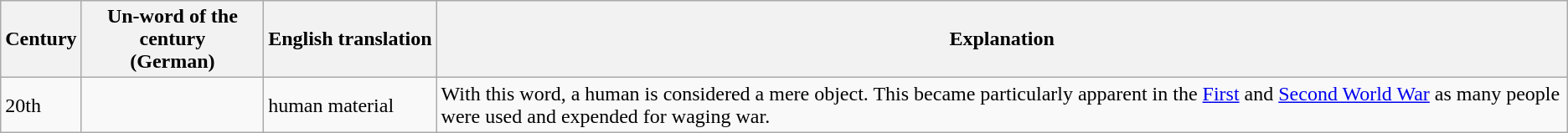<table class="wikitable">
<tr>
<th>Century</th>
<th>Un-word of the century<br>(German)</th>
<th>English translation</th>
<th>Explanation</th>
</tr>
<tr>
<td>20th</td>
<td><em></em></td>
<td>human material</td>
<td>With this word, a human is considered a mere object. This became particularly apparent in the <a href='#'>First</a> and <a href='#'>Second World War</a> as many people were used and expended for waging war.</td>
</tr>
</table>
